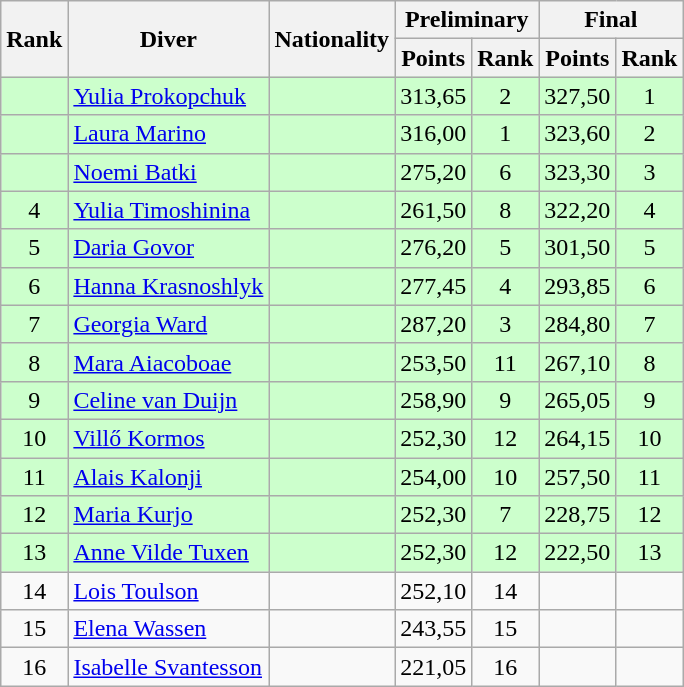<table class="wikitable" style="text-align:center">
<tr>
<th rowspan="2">Rank</th>
<th rowspan="2">Diver</th>
<th rowspan="2">Nationality</th>
<th colspan="2">Preliminary</th>
<th colspan="2">Final</th>
</tr>
<tr>
<th>Points</th>
<th>Rank</th>
<th>Points</th>
<th>Rank</th>
</tr>
<tr bgcolor=ccffcc>
<td></td>
<td align=left><a href='#'>Yulia Prokopchuk</a></td>
<td align=left></td>
<td>313,65</td>
<td>2</td>
<td>327,50</td>
<td>1</td>
</tr>
<tr bgcolor=ccffcc>
<td></td>
<td align=left><a href='#'>Laura Marino</a></td>
<td align=left></td>
<td>316,00</td>
<td>1</td>
<td>323,60</td>
<td>2</td>
</tr>
<tr bgcolor=ccffcc>
<td></td>
<td align=left><a href='#'>Noemi Batki</a></td>
<td align=left></td>
<td>275,20</td>
<td>6</td>
<td>323,30</td>
<td>3</td>
</tr>
<tr bgcolor=ccffcc>
<td>4</td>
<td align=left><a href='#'>Yulia Timoshinina</a></td>
<td align=left></td>
<td>261,50</td>
<td>8</td>
<td>322,20</td>
<td>4</td>
</tr>
<tr bgcolor=ccffcc>
<td>5</td>
<td align=left><a href='#'>Daria Govor</a></td>
<td align=left></td>
<td>276,20</td>
<td>5</td>
<td>301,50</td>
<td>5</td>
</tr>
<tr bgcolor=ccffcc>
<td>6</td>
<td align=left><a href='#'>Hanna Krasnoshlyk</a></td>
<td align=left></td>
<td>277,45</td>
<td>4</td>
<td>293,85</td>
<td>6</td>
</tr>
<tr bgcolor=ccffcc>
<td>7</td>
<td align=left><a href='#'>Georgia Ward</a></td>
<td align=left></td>
<td>287,20</td>
<td>3</td>
<td>284,80</td>
<td>7</td>
</tr>
<tr bgcolor=ccffcc>
<td>8</td>
<td align=left><a href='#'>Mara Aiacoboae</a></td>
<td align=left></td>
<td>253,50</td>
<td>11</td>
<td>267,10</td>
<td>8</td>
</tr>
<tr bgcolor=ccffcc>
<td>9</td>
<td align=left><a href='#'>Celine van Duijn</a></td>
<td align=left></td>
<td>258,90</td>
<td>9</td>
<td>265,05</td>
<td>9</td>
</tr>
<tr bgcolor=ccffcc>
<td>10</td>
<td align=left><a href='#'>Villő Kormos</a></td>
<td align=left></td>
<td>252,30</td>
<td>12</td>
<td>264,15</td>
<td>10</td>
</tr>
<tr bgcolor=ccffcc>
<td>11</td>
<td align=left><a href='#'>Alais Kalonji</a></td>
<td align=left></td>
<td>254,00</td>
<td>10</td>
<td>257,50</td>
<td>11</td>
</tr>
<tr bgcolor=ccffcc>
<td>12</td>
<td align=left><a href='#'>Maria Kurjo</a></td>
<td align=left></td>
<td>252,30</td>
<td>7</td>
<td>228,75</td>
<td>12</td>
</tr>
<tr bgcolor=ccffcc>
<td>13</td>
<td align=left><a href='#'>Anne Vilde Tuxen</a></td>
<td align=left></td>
<td>252,30</td>
<td>12</td>
<td>222,50</td>
<td>13</td>
</tr>
<tr>
<td>14</td>
<td align=left><a href='#'>Lois Toulson</a></td>
<td align=left></td>
<td>252,10</td>
<td>14</td>
<td></td>
<td></td>
</tr>
<tr>
<td>15</td>
<td align=left><a href='#'>Elena Wassen</a></td>
<td align=left></td>
<td>243,55</td>
<td>15</td>
<td></td>
<td></td>
</tr>
<tr>
<td>16</td>
<td align=left><a href='#'>Isabelle Svantesson</a></td>
<td align=left></td>
<td>221,05</td>
<td>16</td>
<td></td>
<td></td>
</tr>
</table>
